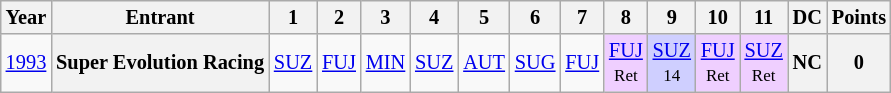<table class="wikitable" style="text-align:center; font-size:85%">
<tr>
<th>Year</th>
<th>Entrant</th>
<th>1</th>
<th>2</th>
<th>3</th>
<th>4</th>
<th>5</th>
<th>6</th>
<th>7</th>
<th>8</th>
<th>9</th>
<th>10</th>
<th>11</th>
<th>DC</th>
<th>Points</th>
</tr>
<tr>
<td><a href='#'>1993</a></td>
<th nowrap>Super Evolution Racing</th>
<td><a href='#'>SUZ</a><br></td>
<td><a href='#'>FUJ</a><br></td>
<td><a href='#'>MIN</a><br></td>
<td><a href='#'>SUZ</a><br></td>
<td><a href='#'>AUT</a><br></td>
<td><a href='#'>SUG</a><br></td>
<td><a href='#'>FUJ</a><br></td>
<td style="background:#EFCFFF;"><a href='#'>FUJ</a><br><small>Ret</small></td>
<td style="background:#CFCFFF;"><a href='#'>SUZ</a><br><small>14</small></td>
<td style="background:#EFCFFF;"><a href='#'>FUJ</a><br><small>Ret</small></td>
<td style="background:#EFCFFF;"><a href='#'>SUZ</a><br><small>Ret</small></td>
<th>NC</th>
<th>0</th>
</tr>
</table>
